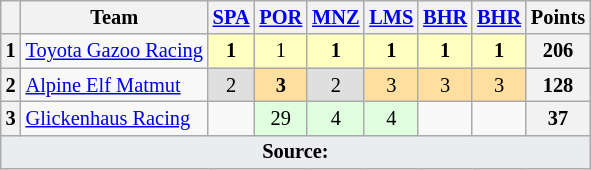<table class="wikitable" style="font-size:85%; text-align:center;">
<tr>
<th></th>
<th>Team</th>
<th><a href='#'>SPA</a><br></th>
<th><a href='#'>POR</a><br></th>
<th><a href='#'>MNZ</a><br></th>
<th><a href='#'>LMS</a><br></th>
<th><a href='#'>BHR</a><br></th>
<th><a href='#'>BHR</a><br></th>
<th>Points</th>
</tr>
<tr>
<th>1</th>
<td align=left> <a href='#'>Toyota Gazoo Racing</a></td>
<td style="background:#ffffbf;"><strong>1</strong></td>
<td style="background:#ffffbf;">1</td>
<td style="background:#ffffbf;"><strong>1</strong></td>
<td style="background:#ffffbf;"><strong>1</strong></td>
<td style="background:#ffffbf;"><strong>1</strong></td>
<td style="background:#ffffbf;"><strong>1</strong></td>
<th>206</th>
</tr>
<tr>
<th>2</th>
<td align=left> <a href='#'>Alpine Elf Matmut</a></td>
<td style="background:#dfdfdf;">2</td>
<td style="background:#ffdf9f;"><strong>3</strong></td>
<td style="background:#dfdfdf;">2</td>
<td style="background:#ffdf9f;">3</td>
<td style="background:#ffdf9f;">3</td>
<td style="background:#ffdf9f;">3</td>
<th>128</th>
</tr>
<tr>
<th>3</th>
<td align=left> <a href='#'>Glickenhaus Racing</a></td>
<td></td>
<td style="background:#dfffdf;">29</td>
<td style="background:#dfffdf;">4</td>
<td style="background:#dfffdf;">4</td>
<td></td>
<td></td>
<th>37</th>
</tr>
<tr class="sortbottom">
<td colspan="10" style="background-color:#EAECF0;text-align:center"><strong>Source:</strong></td>
</tr>
</table>
